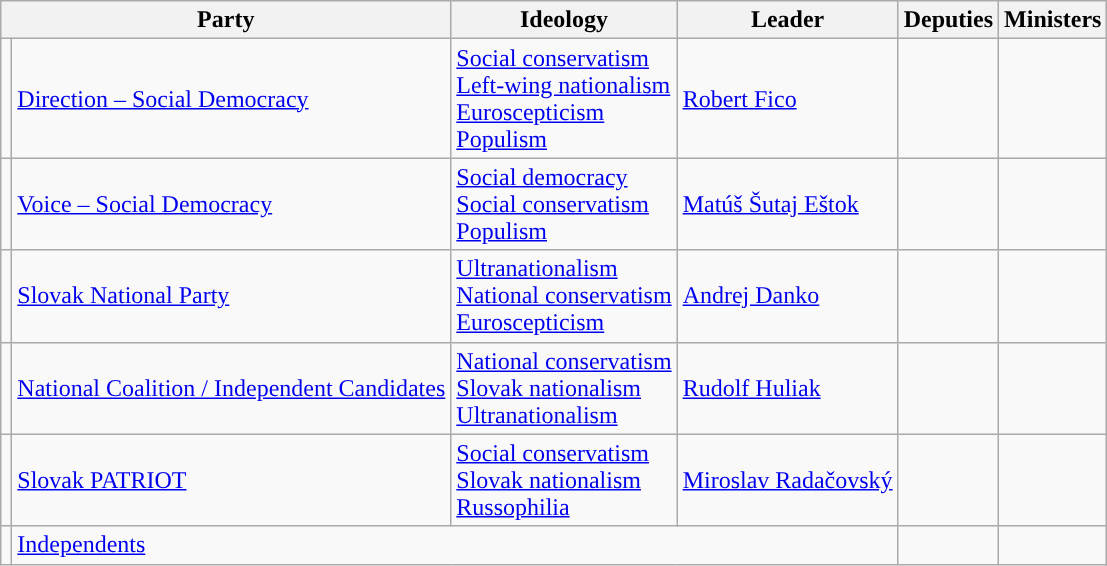<table class="wikitable" style="text-align:left">
<tr>
<th colspan="2">Party</th>
<th>Ideology</th>
<th>Leader</th>
<th>Deputies</th>
<th>Ministers</th>
</tr>
<tr>
<td style="background:"></td>
<td><a href='#'>Direction – Social Democracy</a><br></td>
<td><a href='#'>Social conservatism</a><br><a href='#'>Left-wing nationalism</a><br><a href='#'>Euroscepticism</a><br><a href='#'>Populism</a></td>
<td><a href='#'>Robert Fico</a></td>
<td></td>
<td></td>
</tr>
<tr>
<td style="background:"></td>
<td><a href='#'>Voice – Social Democracy</a><br></td>
<td><a href='#'>Social democracy</a><br><a href='#'>Social conservatism</a><br><a href='#'>Populism</a></td>
<td><a href='#'>Matúš Šutaj Eštok</a></td>
<td></td>
<td></td>
</tr>
<tr>
<td style="background:"></td>
<td><a href='#'>Slovak National Party</a><br></td>
<td><a href='#'>Ultranationalism</a><br><a href='#'>National conservatism</a><br><a href='#'>Euroscepticism</a></td>
<td><a href='#'>Andrej Danko</a></td>
<td></td>
<td></td>
</tr>
<tr>
<td style="background:"></td>
<td><a href='#'>National Coalition / Independent Candidates</a><br></td>
<td><a href='#'>National conservatism</a><br><a href='#'>Slovak nationalism</a><br><a href='#'>Ultranationalism</a></td>
<td><a href='#'>Rudolf Huliak</a></td>
<td></td>
<td></td>
</tr>
<tr>
<td style="background:"></td>
<td><a href='#'>Slovak PATRIOT</a><br></td>
<td><a href='#'>Social conservatism</a><br><a href='#'>Slovak nationalism</a><br><a href='#'>Russophilia</a></td>
<td><a href='#'>Miroslav Radačovský</a></td>
<td></td>
<td></td>
</tr>
<tr>
<td style="background:"></td>
<td colspan="3"><a href='#'>Independents</a></td>
<td></td>
<td></td>
</tr>
</table>
